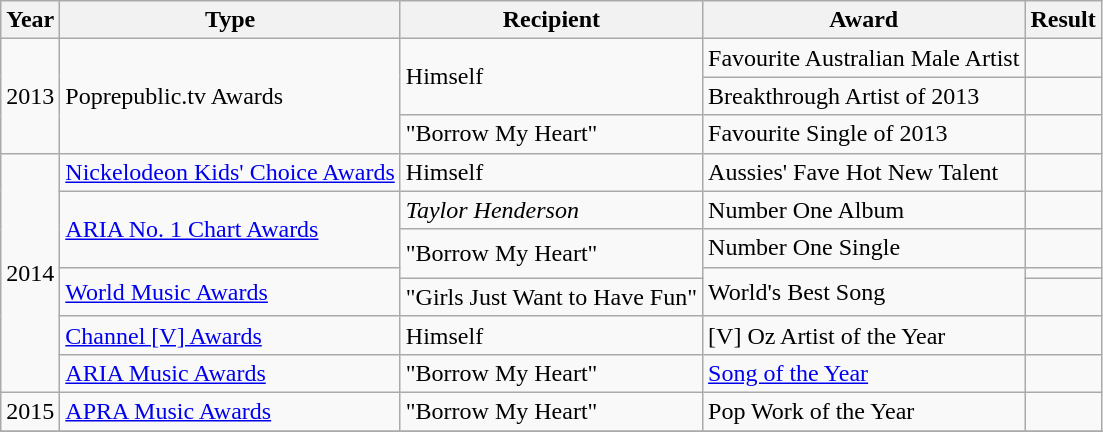<table class="wikitable">
<tr>
<th>Year</th>
<th>Type</th>
<th>Recipient</th>
<th>Award</th>
<th>Result</th>
</tr>
<tr>
<td rowspan="3">2013</td>
<td rowspan="3">Poprepublic.tv Awards</td>
<td rowspan="2">Himself</td>
<td>Favourite Australian Male Artist</td>
<td></td>
</tr>
<tr>
<td>Breakthrough Artist of 2013</td>
<td></td>
</tr>
<tr>
<td>"Borrow My Heart"</td>
<td>Favourite Single of 2013</td>
<td></td>
</tr>
<tr>
<td rowspan="7">2014</td>
<td><a href='#'>Nickelodeon Kids' Choice Awards</a></td>
<td>Himself</td>
<td>Aussies' Fave Hot New Talent</td>
<td></td>
</tr>
<tr>
<td rowspan="2"><a href='#'>ARIA No. 1 Chart Awards</a></td>
<td><em>Taylor Henderson</em></td>
<td>Number One Album</td>
<td></td>
</tr>
<tr>
<td rowspan="2">"Borrow My Heart"</td>
<td>Number One Single</td>
<td></td>
</tr>
<tr>
<td rowspan="2"><a href='#'>World Music Awards</a></td>
<td rowspan="2">World's Best Song</td>
<td></td>
</tr>
<tr>
<td>"Girls Just Want to Have Fun"</td>
<td></td>
</tr>
<tr>
<td><a href='#'>Channel [V] Awards</a></td>
<td>Himself</td>
<td>[V] Oz Artist of the Year</td>
<td></td>
</tr>
<tr>
<td><a href='#'>ARIA Music Awards</a></td>
<td>"Borrow My Heart"</td>
<td><a href='#'>Song of the Year</a></td>
<td></td>
</tr>
<tr>
<td>2015</td>
<td><a href='#'>APRA Music Awards</a></td>
<td>"Borrow My Heart"</td>
<td>Pop Work of the Year</td>
<td></td>
</tr>
<tr>
</tr>
</table>
